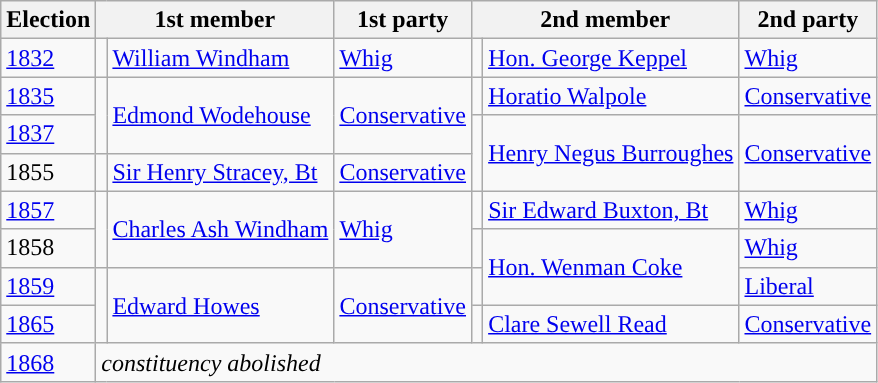<table class="wikitable">
<tr>
<th>Election</th>
<th colspan="2">1st member</th>
<th>1st party</th>
<th colspan="2">2nd member</th>
<th>2nd party</th>
</tr>
<tr>
<td><a href='#'>1832</a></td>
<td style="color:inherit;background-color: "></td>
<td><a href='#'>William Windham</a></td>
<td><a href='#'>Whig</a></td>
<td style="color:inherit;background-color: "></td>
<td><a href='#'>Hon. George Keppel</a></td>
<td><a href='#'>Whig</a></td>
</tr>
<tr>
<td><a href='#'>1835</a></td>
<td rowspan="2" style="color:inherit;background-color: "></td>
<td rowspan="2"><a href='#'>Edmond Wodehouse</a></td>
<td rowspan="2"><a href='#'>Conservative</a></td>
<td style="color:inherit;background-color: "></td>
<td><a href='#'>Horatio Walpole</a></td>
<td><a href='#'>Conservative</a></td>
</tr>
<tr>
<td><a href='#'>1837</a></td>
<td rowspan="2" style="color:inherit;background-color: "></td>
<td rowspan="2"><a href='#'>Henry Negus Burroughes</a></td>
<td rowspan="2"><a href='#'>Conservative</a></td>
</tr>
<tr>
<td>1855</td>
<td style="color:inherit;background-color: "></td>
<td><a href='#'>Sir Henry Stracey, Bt</a></td>
<td><a href='#'>Conservative</a></td>
</tr>
<tr>
<td><a href='#'>1857</a></td>
<td rowspan="2" style="color:inherit;background-color: "></td>
<td rowspan="2"><a href='#'>Charles Ash Windham</a></td>
<td rowspan="2"><a href='#'>Whig</a></td>
<td style="color:inherit;background-color: "></td>
<td><a href='#'>Sir Edward Buxton, Bt</a></td>
<td><a href='#'>Whig</a></td>
</tr>
<tr>
<td>1858</td>
<td style="color:inherit;background-color: "></td>
<td rowspan="2"><a href='#'>Hon. Wenman Coke</a></td>
<td><a href='#'>Whig</a></td>
</tr>
<tr>
<td><a href='#'>1859</a></td>
<td rowspan="2" style="color:inherit;background-color: "></td>
<td rowspan="2"><a href='#'>Edward Howes</a></td>
<td rowspan="2"><a href='#'>Conservative</a></td>
<td style="color:inherit;background-color: "></td>
<td><a href='#'>Liberal</a></td>
</tr>
<tr>
<td><a href='#'>1865</a></td>
<td style="color:inherit;background-color: "></td>
<td><a href='#'>Clare Sewell Read</a></td>
<td><a href='#'>Conservative</a></td>
</tr>
<tr>
<td><a href='#'>1868</a></td>
<td colspan="6"><em>constituency abolished</em></td>
</tr>
</table>
